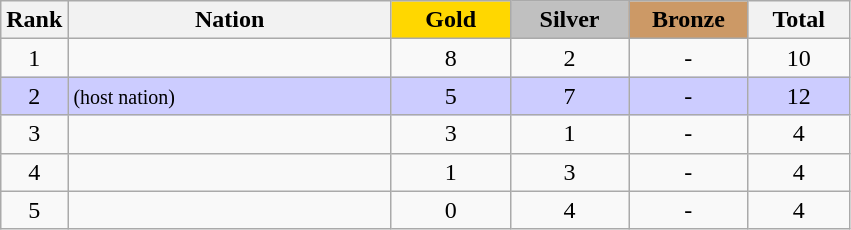<table class="wikitable sortable plainrowheaders" style="text-align:center;max-width: 15cm; width: 100%">
<tr>
<th scope="col" style="width:4%">Rank</th>
<th scope="col">Nation</th>
<th scope="col" style="background-color:gold; width:14%;">Gold</th>
<th scope="col" style="background-color:silver; width:14%;">Silver</th>
<th scope="col" style="background-color:#cc9966; width:14%;">Bronze</th>
<th scope="col" style="width:12%;">Total</th>
</tr>
<tr>
<td>1</td>
<td align=left></td>
<td>8</td>
<td>2</td>
<td>-</td>
<td>10</td>
</tr>
<tr style="background:#ccccff">
<td>2</td>
<td align=left> <small>(host nation)</small></td>
<td>5</td>
<td>7</td>
<td>-</td>
<td>12</td>
</tr>
<tr>
<td>3</td>
<td align=left></td>
<td>3</td>
<td>1</td>
<td>-</td>
<td>4</td>
</tr>
<tr>
<td>4</td>
<td align=left></td>
<td>1</td>
<td>3</td>
<td>-</td>
<td>4</td>
</tr>
<tr>
<td>5</td>
<td align=left></td>
<td>0</td>
<td>4</td>
<td>-</td>
<td>4</td>
</tr>
</table>
